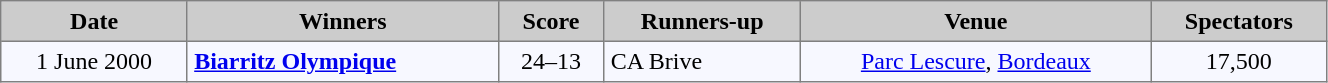<table bgcolor="#f7f8ff" cellpadding="4" width="70%" cellspacing="0" border="1" style="font-size: 100%; border: grey solid 1px; border-collapse: collapse;">
<tr bgcolor="#CCCCCC">
<td align=center><strong>Date</strong></td>
<td align=center><strong>Winners</strong></td>
<td align=center><strong>Score</strong></td>
<td align=center><strong>Runners-up</strong></td>
<td align=center><strong>Venue</strong></td>
<td align=center><strong>Spectators</strong></td>
</tr>
<tr>
<td align=center>1 June 2000</td>
<td><strong><a href='#'>Biarritz Olympique</a></strong></td>
<td align=center>24–13</td>
<td>CA Brive</td>
<td align=center><a href='#'>Parc Lescure</a>, <a href='#'>Bordeaux</a></td>
<td align=center>17,500</td>
</tr>
</table>
